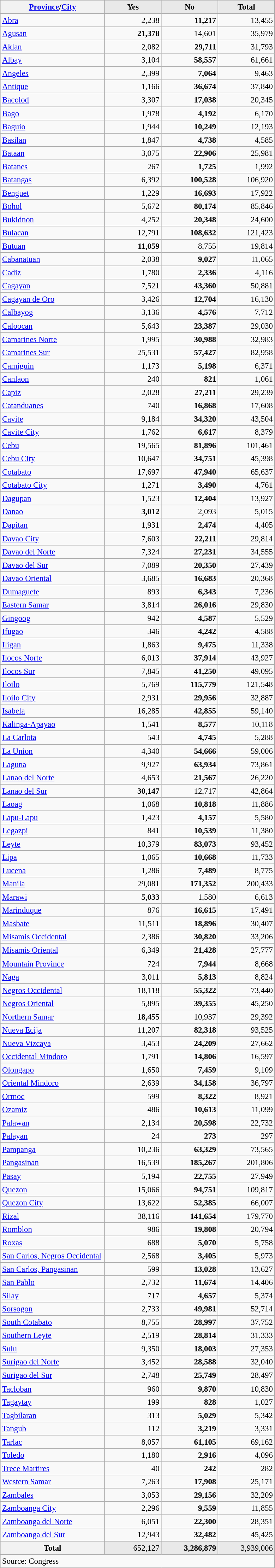<table class="wikitable" style="text-align:right; font-size:95%">
<tr>
<th width="190px" align="left"><a href='#'>Province</a>/<a href='#'>City</a></th>
<th width="100px" align="center" style="background: #E9E9E9">Yes</th>
<th width="100px" align="center" style="background: #E9E9E9">No</th>
<th width="100px" align="center" style="background: #E9E9E9">Total</th>
</tr>
<tr>
<td align="left"><a href='#'>Abra</a></td>
<td>2,238</td>
<td><strong>11,217</strong></td>
<td>13,455</td>
</tr>
<tr>
<td align="left"><a href='#'>Agusan</a></td>
<td><strong>21,378</strong></td>
<td>14,601</td>
<td>35,979</td>
</tr>
<tr>
<td align="left"><a href='#'>Aklan</a></td>
<td>2,082</td>
<td><strong>29,711</strong></td>
<td>31,793</td>
</tr>
<tr>
<td align="left"><a href='#'>Albay</a></td>
<td>3,104</td>
<td><strong>58,557</strong></td>
<td>61,661</td>
</tr>
<tr>
<td align="left"><a href='#'>Angeles</a></td>
<td>2,399</td>
<td><strong>7,064</strong></td>
<td>9,463</td>
</tr>
<tr>
<td align="left"><a href='#'>Antique</a></td>
<td>1,166</td>
<td><strong>36,674</strong></td>
<td>37,840</td>
</tr>
<tr>
<td align="left"><a href='#'>Bacolod</a></td>
<td>3,307</td>
<td><strong>17,038</strong></td>
<td>20,345</td>
</tr>
<tr>
<td align="left"><a href='#'>Bago</a></td>
<td>1,978</td>
<td><strong>4,192</strong></td>
<td>6,170</td>
</tr>
<tr>
<td align="left"><a href='#'>Baguio</a></td>
<td>1,944</td>
<td><strong>10,249</strong></td>
<td>12,193</td>
</tr>
<tr>
<td align="left"><a href='#'>Basilan</a></td>
<td>1,847</td>
<td><strong>4,738</strong></td>
<td>4,585</td>
</tr>
<tr>
<td align="left"><a href='#'>Bataan</a></td>
<td>3,075</td>
<td><strong>22,906</strong></td>
<td>25,981</td>
</tr>
<tr>
<td align="left"><a href='#'>Batanes</a></td>
<td>267</td>
<td><strong>1,725</strong></td>
<td>1,992</td>
</tr>
<tr>
<td align="left"><a href='#'>Batangas</a></td>
<td>6,392</td>
<td><strong>100,528</strong></td>
<td>106,920</td>
</tr>
<tr>
<td align="left"><a href='#'>Benguet</a></td>
<td>1,229</td>
<td><strong>16,693</strong></td>
<td>17,922</td>
</tr>
<tr>
<td align="left"><a href='#'>Bohol</a></td>
<td>5,672</td>
<td><strong>80,174</strong></td>
<td>85,846</td>
</tr>
<tr>
<td align="left"><a href='#'>Bukidnon</a></td>
<td>4,252</td>
<td><strong>20,348</strong></td>
<td>24,600</td>
</tr>
<tr>
<td align="left"><a href='#'>Bulacan</a></td>
<td>12,791</td>
<td><strong>108,632</strong></td>
<td>121,423</td>
</tr>
<tr>
<td align="left"><a href='#'>Butuan</a></td>
<td><strong>11,059</strong></td>
<td>8,755</td>
<td>19,814</td>
</tr>
<tr>
<td align="left"><a href='#'>Cabanatuan</a></td>
<td>2,038</td>
<td><strong>9,027</strong></td>
<td>11,065</td>
</tr>
<tr>
<td align="left"><a href='#'>Cadiz</a></td>
<td>1,780</td>
<td><strong>2,336</strong></td>
<td>4,116</td>
</tr>
<tr>
<td align="left"><a href='#'>Cagayan</a></td>
<td>7,521</td>
<td><strong>43,360</strong></td>
<td>50,881</td>
</tr>
<tr>
<td align="left"><a href='#'>Cagayan de Oro</a></td>
<td>3,426</td>
<td><strong>12,704</strong></td>
<td>16,130</td>
</tr>
<tr>
<td align="left"><a href='#'>Calbayog</a></td>
<td>3,136</td>
<td><strong>4,576</strong></td>
<td>7,712</td>
</tr>
<tr>
<td align="left"><a href='#'>Caloocan</a></td>
<td>5,643</td>
<td><strong>23,387</strong></td>
<td>29,030</td>
</tr>
<tr>
<td align="left"><a href='#'>Camarines Norte</a></td>
<td>1,995</td>
<td><strong>30,988</strong></td>
<td>32,983</td>
</tr>
<tr>
<td align="left"><a href='#'>Camarines Sur</a></td>
<td>25,531</td>
<td><strong>57,427</strong></td>
<td>82,958</td>
</tr>
<tr>
<td align="left"><a href='#'>Camiguin</a></td>
<td>1,173</td>
<td><strong>5,198</strong></td>
<td>6,371</td>
</tr>
<tr>
<td align="left"><a href='#'>Canlaon</a></td>
<td>240</td>
<td><strong>821</strong></td>
<td>1,061</td>
</tr>
<tr>
<td align="left"><a href='#'>Capiz</a></td>
<td>2,028</td>
<td><strong>27,211</strong></td>
<td>29,239</td>
</tr>
<tr>
<td align="left"><a href='#'>Catanduanes</a></td>
<td>740</td>
<td><strong>16,868</strong></td>
<td>17,608</td>
</tr>
<tr>
<td align="left"><a href='#'>Cavite</a></td>
<td>9,184</td>
<td><strong>34,320</strong></td>
<td>43,504</td>
</tr>
<tr>
<td align="left"><a href='#'>Cavite City</a></td>
<td>1,762</td>
<td><strong>6,617</strong></td>
<td>8,379</td>
</tr>
<tr>
<td align="left"><a href='#'>Cebu</a></td>
<td>19,565</td>
<td><strong>81,896</strong></td>
<td>101,461</td>
</tr>
<tr>
<td align="left"><a href='#'>Cebu City</a></td>
<td>10,647</td>
<td><strong>34,751</strong></td>
<td>45,398</td>
</tr>
<tr>
<td align="left"><a href='#'>Cotabato</a></td>
<td>17,697</td>
<td><strong>47,940</strong></td>
<td>65,637</td>
</tr>
<tr>
<td align="left"><a href='#'>Cotabato City</a></td>
<td>1,271</td>
<td><strong>3,490</strong></td>
<td>4,761</td>
</tr>
<tr>
<td align="left"><a href='#'>Dagupan</a></td>
<td>1,523</td>
<td><strong>12,404</strong></td>
<td>13,927</td>
</tr>
<tr>
<td align="left"><a href='#'>Danao</a></td>
<td><strong>3,012</strong></td>
<td>2,093</td>
<td>5,015</td>
</tr>
<tr>
<td align="left"><a href='#'>Dapitan</a></td>
<td>1,931</td>
<td><strong>2,474</strong></td>
<td>4,405</td>
</tr>
<tr>
<td align="left"><a href='#'>Davao City</a></td>
<td>7,603</td>
<td><strong>22,211</strong></td>
<td>29,814</td>
</tr>
<tr>
<td align="left"><a href='#'>Davao del Norte</a></td>
<td>7,324</td>
<td><strong>27,231</strong></td>
<td>34,555</td>
</tr>
<tr>
<td align="left"><a href='#'>Davao del Sur</a></td>
<td>7,089</td>
<td><strong>20,350</strong></td>
<td>27,439</td>
</tr>
<tr>
<td align="left"><a href='#'>Davao Oriental</a></td>
<td>3,685</td>
<td><strong>16,683</strong></td>
<td>20,368</td>
</tr>
<tr>
<td align="left"><a href='#'>Dumaguete</a></td>
<td>893</td>
<td><strong>6,343</strong></td>
<td>7,236</td>
</tr>
<tr>
<td align="left"><a href='#'>Eastern Samar</a></td>
<td>3,814</td>
<td><strong>26,016</strong></td>
<td>29,830</td>
</tr>
<tr>
<td align="left"><a href='#'>Gingoog</a></td>
<td>942</td>
<td><strong>4,587</strong></td>
<td>5,529</td>
</tr>
<tr>
<td align="left"><a href='#'>Ifugao</a></td>
<td>346</td>
<td><strong>4,242</strong></td>
<td>4,588</td>
</tr>
<tr>
<td align="left"><a href='#'>Iligan</a></td>
<td>1,863</td>
<td><strong>9,475</strong></td>
<td>11,338</td>
</tr>
<tr>
<td align="left"><a href='#'>Ilocos Norte</a></td>
<td>6,013</td>
<td><strong>37,914</strong></td>
<td>43,927</td>
</tr>
<tr>
<td align="left"><a href='#'>Ilocos Sur</a></td>
<td>7,845</td>
<td><strong>41,250</strong></td>
<td>49,095</td>
</tr>
<tr>
<td align="left"><a href='#'>Iloilo</a></td>
<td>5,769</td>
<td><strong>115,779</strong></td>
<td>121,548</td>
</tr>
<tr>
<td align="left"><a href='#'>Iloilo City</a></td>
<td>2,931</td>
<td><strong>29,956</strong></td>
<td>32,887</td>
</tr>
<tr>
<td align="left"><a href='#'>Isabela</a></td>
<td>16,285</td>
<td><strong>42,855</strong></td>
<td>59,140</td>
</tr>
<tr>
<td align="left"><a href='#'>Kalinga-Apayao</a></td>
<td>1,541</td>
<td><strong>8,577</strong></td>
<td>10,118</td>
</tr>
<tr>
<td align="left"><a href='#'>La Carlota</a></td>
<td>543</td>
<td><strong>4,745</strong></td>
<td>5,288</td>
</tr>
<tr>
<td align="left"><a href='#'>La Union</a></td>
<td>4,340</td>
<td><strong>54,666</strong></td>
<td>59,006</td>
</tr>
<tr>
<td align="left"><a href='#'>Laguna</a></td>
<td>9,927</td>
<td><strong>63,934</strong></td>
<td>73,861</td>
</tr>
<tr>
<td align="left"><a href='#'>Lanao del Norte</a></td>
<td>4,653</td>
<td><strong>21,567</strong></td>
<td>26,220</td>
</tr>
<tr>
<td align="left"><a href='#'>Lanao del Sur</a></td>
<td><strong>30,147</strong></td>
<td>12,717</td>
<td>42,864</td>
</tr>
<tr>
<td align="left"><a href='#'>Laoag</a></td>
<td>1,068</td>
<td><strong>10,818</strong></td>
<td>11,886</td>
</tr>
<tr>
<td align="left"><a href='#'>Lapu-Lapu</a></td>
<td>1,423</td>
<td><strong>4,157</strong></td>
<td>5,580</td>
</tr>
<tr>
<td align="left"><a href='#'>Legazpi</a></td>
<td>841</td>
<td><strong>10,539</strong></td>
<td>11,380</td>
</tr>
<tr>
<td align="left"><a href='#'>Leyte</a></td>
<td>10,379</td>
<td><strong>83,073</strong></td>
<td>93,452</td>
</tr>
<tr>
<td align="left"><a href='#'>Lipa</a></td>
<td>1,065</td>
<td><strong>10,668</strong></td>
<td>11,733</td>
</tr>
<tr>
<td align="left"><a href='#'>Lucena</a></td>
<td>1,286</td>
<td><strong>7,489</strong></td>
<td>8,775</td>
</tr>
<tr>
<td align="left"><a href='#'>Manila</a></td>
<td>29,081</td>
<td><strong>171,352</strong></td>
<td>200,433</td>
</tr>
<tr>
<td align="left"><a href='#'>Marawi</a></td>
<td><strong>5,033</strong></td>
<td>1,580</td>
<td>6,613</td>
</tr>
<tr>
<td align="left"><a href='#'>Marinduque</a></td>
<td>876</td>
<td><strong>16,615</strong></td>
<td>17,491</td>
</tr>
<tr>
<td align="left"><a href='#'>Masbate</a></td>
<td>11,511</td>
<td><strong>18,896</strong></td>
<td>30,407</td>
</tr>
<tr>
<td align="left"><a href='#'>Misamis Occidental</a></td>
<td>2,386</td>
<td><strong>30,820</strong></td>
<td>33,206</td>
</tr>
<tr>
<td align="left"><a href='#'>Misamis Oriental</a></td>
<td>6,349</td>
<td><strong>21,428</strong></td>
<td>27,777</td>
</tr>
<tr>
<td align="left"><a href='#'>Mountain Province</a></td>
<td>724</td>
<td><strong>7,944</strong></td>
<td>8,668</td>
</tr>
<tr>
<td align="left"><a href='#'>Naga</a></td>
<td>3,011</td>
<td><strong>5,813</strong></td>
<td>8,824</td>
</tr>
<tr>
<td align="left"><a href='#'>Negros Occidental</a></td>
<td>18,118</td>
<td><strong>55,322</strong></td>
<td>73,440</td>
</tr>
<tr>
<td align="left"><a href='#'>Negros Oriental</a></td>
<td>5,895</td>
<td><strong>39,355</strong></td>
<td>45,250</td>
</tr>
<tr>
<td align="left"><a href='#'>Northern Samar</a></td>
<td><strong>18,455</strong></td>
<td>10,937</td>
<td>29,392</td>
</tr>
<tr>
<td align="left"><a href='#'>Nueva Ecija</a></td>
<td>11,207</td>
<td><strong>82,318</strong></td>
<td>93,525</td>
</tr>
<tr>
<td align="left"><a href='#'>Nueva Vizcaya</a></td>
<td>3,453</td>
<td><strong>24,209</strong></td>
<td>27,662</td>
</tr>
<tr>
<td align="left"><a href='#'>Occidental Mindoro</a></td>
<td>1,791</td>
<td><strong>14,806</strong></td>
<td>16,597</td>
</tr>
<tr>
<td align="left"><a href='#'>Olongapo</a></td>
<td>1,650</td>
<td><strong>7,459</strong></td>
<td>9,109</td>
</tr>
<tr>
<td align="left"><a href='#'>Oriental Mindoro</a></td>
<td>2,639</td>
<td><strong>34,158</strong></td>
<td>36,797</td>
</tr>
<tr>
<td align="left"><a href='#'>Ormoc</a></td>
<td>599</td>
<td><strong>8,322</strong></td>
<td>8,921</td>
</tr>
<tr>
<td align="left"><a href='#'>Ozamiz</a></td>
<td>486</td>
<td><strong>10,613</strong></td>
<td>11,099</td>
</tr>
<tr>
<td align="left"><a href='#'>Palawan</a></td>
<td>2,134</td>
<td><strong>20,598</strong></td>
<td>22,732</td>
</tr>
<tr>
<td align="left"><a href='#'>Palayan</a></td>
<td>24</td>
<td><strong>273</strong></td>
<td>297</td>
</tr>
<tr>
<td align="left"><a href='#'>Pampanga</a></td>
<td>10,236</td>
<td><strong>63,329</strong></td>
<td>73,565</td>
</tr>
<tr>
<td align="left"><a href='#'>Pangasinan</a></td>
<td>16,539</td>
<td><strong>185,267</strong></td>
<td>201,806</td>
</tr>
<tr>
<td align="left"><a href='#'>Pasay</a></td>
<td>5,194</td>
<td><strong>22,755</strong></td>
<td>27,949</td>
</tr>
<tr>
<td align="left"><a href='#'>Quezon</a></td>
<td>15,066</td>
<td><strong>94,751</strong></td>
<td>109,817</td>
</tr>
<tr>
<td align="left"><a href='#'>Quezon City</a></td>
<td>13,622</td>
<td><strong>52,385</strong></td>
<td>66,007</td>
</tr>
<tr>
<td align="left"><a href='#'>Rizal</a></td>
<td>38,116</td>
<td><strong>141,654</strong></td>
<td>179,770</td>
</tr>
<tr>
<td align="left"><a href='#'>Romblon</a></td>
<td>986</td>
<td><strong>19,808</strong></td>
<td>20,794</td>
</tr>
<tr>
<td align="left"><a href='#'>Roxas</a></td>
<td>688</td>
<td><strong>5,070</strong></td>
<td>5,758</td>
</tr>
<tr>
<td align="left"><a href='#'>San Carlos, Negros Occidental</a></td>
<td>2,568</td>
<td><strong>3,405</strong></td>
<td>5,973</td>
</tr>
<tr>
<td align="left"><a href='#'>San Carlos, Pangasinan</a></td>
<td>599</td>
<td><strong>13,028</strong></td>
<td>13,627</td>
</tr>
<tr>
<td align="left"><a href='#'>San Pablo</a></td>
<td>2,732</td>
<td><strong>11,674</strong></td>
<td>14,406</td>
</tr>
<tr>
<td align="left"><a href='#'>Silay</a></td>
<td>717</td>
<td><strong>4,657</strong></td>
<td>5,374</td>
</tr>
<tr>
<td align="left"><a href='#'>Sorsogon</a></td>
<td>2,733</td>
<td><strong>49,981</strong></td>
<td>52,714</td>
</tr>
<tr>
<td align="left"><a href='#'>South Cotabato</a></td>
<td>8,755</td>
<td><strong>28,997</strong></td>
<td>37,752</td>
</tr>
<tr>
<td align="left"><a href='#'>Southern Leyte</a></td>
<td>2,519</td>
<td><strong>28,814</strong></td>
<td>31,333</td>
</tr>
<tr>
<td align="left"><a href='#'>Sulu</a></td>
<td>9,350</td>
<td><strong>18,003</strong></td>
<td>27,353</td>
</tr>
<tr>
<td align="left"><a href='#'>Surigao del Norte</a></td>
<td>3,452</td>
<td><strong>28,588</strong></td>
<td>32,040</td>
</tr>
<tr>
<td align="left"><a href='#'>Surigao del Sur</a></td>
<td>2,748</td>
<td><strong>25,749</strong></td>
<td>28,497</td>
</tr>
<tr>
<td align="left"><a href='#'>Tacloban</a></td>
<td>960</td>
<td><strong>9,870</strong></td>
<td>10,830</td>
</tr>
<tr>
<td align="left"><a href='#'>Tagaytay</a></td>
<td>199</td>
<td><strong>828</strong></td>
<td>1,027</td>
</tr>
<tr>
<td align="left"><a href='#'>Tagbilaran</a></td>
<td>313</td>
<td><strong>5,029</strong></td>
<td>5,342</td>
</tr>
<tr>
<td align="left"><a href='#'>Tangub</a></td>
<td>112</td>
<td><strong>3,219</strong></td>
<td>3,331</td>
</tr>
<tr>
<td align="left"><a href='#'>Tarlac</a></td>
<td>8,057</td>
<td><strong>61,105</strong></td>
<td>69,162</td>
</tr>
<tr>
<td align="left"><a href='#'>Toledo</a></td>
<td>1,180</td>
<td><strong>2,916</strong></td>
<td>4,096</td>
</tr>
<tr>
<td align="left"><a href='#'>Trece Martires</a></td>
<td>40</td>
<td><strong>242</strong></td>
<td>282</td>
</tr>
<tr>
<td align="left"><a href='#'>Western Samar</a></td>
<td>7,263</td>
<td><strong>17,908</strong></td>
<td>25,171</td>
</tr>
<tr>
<td align="left"><a href='#'>Zambales</a></td>
<td>3,053</td>
<td><strong>29,156</strong></td>
<td>32,209</td>
</tr>
<tr>
<td align="left"><a href='#'>Zamboanga City</a></td>
<td>2,296</td>
<td><strong>9,559</strong></td>
<td>11,855</td>
</tr>
<tr>
<td align="left"><a href='#'>Zamboanga del Norte</a></td>
<td>6,051</td>
<td><strong>22,300</strong></td>
<td>28,351</td>
</tr>
<tr>
<td align="left"><a href='#'>Zamboanga del Sur</a></td>
<td>12,943</td>
<td><strong>32,482</strong></td>
<td>45,425</td>
</tr>
<tr>
</tr>
<tr style="background:#E9E9E9">
<th align="center"><strong>Total</strong></th>
<td>652,127</td>
<td><strong>3,286,879</strong></td>
<td>3,939,006</td>
</tr>
<tr>
<td colspan="4" align="left">Source: Congress</td>
</tr>
</table>
